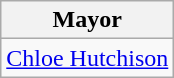<table class="wikitable">
<tr>
<th>Mayor</th>
</tr>
<tr>
<td><a href='#'>Chloe Hutchison</a></td>
</tr>
</table>
